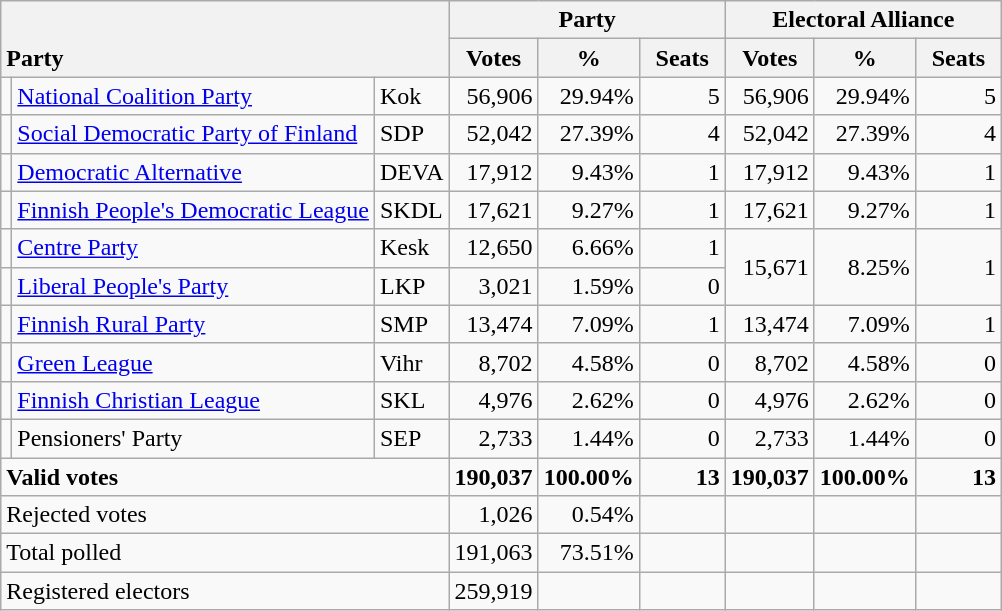<table class="wikitable" border="1" style="text-align:right;">
<tr>
<th style="text-align:left;" valign=bottom rowspan=2 colspan=3>Party</th>
<th colspan=3>Party</th>
<th colspan=3>Electoral Alliance</th>
</tr>
<tr>
<th align=center valign=bottom width="50">Votes</th>
<th align=center valign=bottom width="50">%</th>
<th align=center valign=bottom width="50">Seats</th>
<th align=center valign=bottom width="50">Votes</th>
<th align=center valign=bottom width="50">%</th>
<th align=center valign=bottom width="50">Seats</th>
</tr>
<tr>
<td></td>
<td align=left><a href='#'>National Coalition Party</a></td>
<td align=left>Kok</td>
<td>56,906</td>
<td>29.94%</td>
<td>5</td>
<td>56,906</td>
<td>29.94%</td>
<td>5</td>
</tr>
<tr>
<td></td>
<td align=left style="white-space: nowrap;"><a href='#'>Social Democratic Party of Finland</a></td>
<td align=left>SDP</td>
<td>52,042</td>
<td>27.39%</td>
<td>4</td>
<td>52,042</td>
<td>27.39%</td>
<td>4</td>
</tr>
<tr>
<td></td>
<td align=left><a href='#'>Democratic Alternative</a></td>
<td align=left>DEVA</td>
<td>17,912</td>
<td>9.43%</td>
<td>1</td>
<td>17,912</td>
<td>9.43%</td>
<td>1</td>
</tr>
<tr>
<td></td>
<td align=left><a href='#'>Finnish People's Democratic League</a></td>
<td align=left>SKDL</td>
<td>17,621</td>
<td>9.27%</td>
<td>1</td>
<td>17,621</td>
<td>9.27%</td>
<td>1</td>
</tr>
<tr>
<td></td>
<td align=left><a href='#'>Centre Party</a></td>
<td align=left>Kesk</td>
<td>12,650</td>
<td>6.66%</td>
<td>1</td>
<td rowspan=2>15,671</td>
<td rowspan=2>8.25%</td>
<td rowspan=2>1</td>
</tr>
<tr>
<td></td>
<td align=left><a href='#'>Liberal People's Party</a></td>
<td align=left>LKP</td>
<td>3,021</td>
<td>1.59%</td>
<td>0</td>
</tr>
<tr>
<td></td>
<td align=left><a href='#'>Finnish Rural Party</a></td>
<td align=left>SMP</td>
<td>13,474</td>
<td>7.09%</td>
<td>1</td>
<td>13,474</td>
<td>7.09%</td>
<td>1</td>
</tr>
<tr>
<td></td>
<td align=left><a href='#'>Green League</a></td>
<td align=left>Vihr</td>
<td>8,702</td>
<td>4.58%</td>
<td>0</td>
<td>8,702</td>
<td>4.58%</td>
<td>0</td>
</tr>
<tr>
<td></td>
<td align=left><a href='#'>Finnish Christian League</a></td>
<td align=left>SKL</td>
<td>4,976</td>
<td>2.62%</td>
<td>0</td>
<td>4,976</td>
<td>2.62%</td>
<td>0</td>
</tr>
<tr>
<td></td>
<td align=left>Pensioners' Party</td>
<td align=left>SEP</td>
<td>2,733</td>
<td>1.44%</td>
<td>0</td>
<td>2,733</td>
<td>1.44%</td>
<td>0</td>
</tr>
<tr style="font-weight:bold">
<td align=left colspan=3>Valid votes</td>
<td>190,037</td>
<td>100.00%</td>
<td>13</td>
<td>190,037</td>
<td>100.00%</td>
<td>13</td>
</tr>
<tr>
<td align=left colspan=3>Rejected votes</td>
<td>1,026</td>
<td>0.54%</td>
<td></td>
<td></td>
<td></td>
<td></td>
</tr>
<tr>
<td align=left colspan=3>Total polled</td>
<td>191,063</td>
<td>73.51%</td>
<td></td>
<td></td>
<td></td>
<td></td>
</tr>
<tr>
<td align=left colspan=3>Registered electors</td>
<td>259,919</td>
<td></td>
<td></td>
<td></td>
<td></td>
<td></td>
</tr>
</table>
